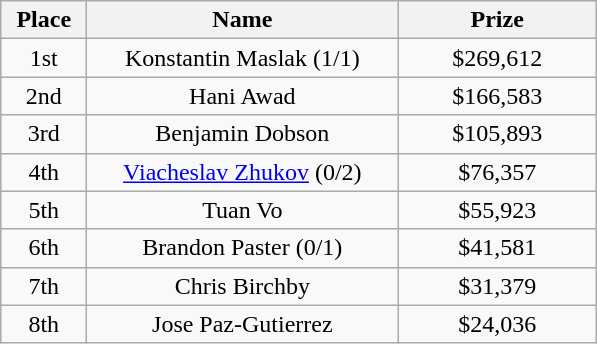<table class="wikitable">
<tr>
<th width="50">Place</th>
<th width="200">Name</th>
<th width="125">Prize</th>
</tr>
<tr>
<td align = "center">1st</td>
<td align = "center">Konstantin Maslak (1/1)</td>
<td align = "center">$269,612</td>
</tr>
<tr>
<td align = "center">2nd</td>
<td align = "center">Hani Awad</td>
<td align = "center">$166,583</td>
</tr>
<tr>
<td align = "center">3rd</td>
<td align = "center">Benjamin Dobson</td>
<td align = "center">$105,893</td>
</tr>
<tr>
<td align = "center">4th</td>
<td align = "center"><a href='#'>Viacheslav Zhukov</a> (0/2)</td>
<td align = "center">$76,357</td>
</tr>
<tr>
<td align = "center">5th</td>
<td align = "center">Tuan Vo</td>
<td align = "center">$55,923</td>
</tr>
<tr>
<td align = "center">6th</td>
<td align = "center">Brandon Paster (0/1)</td>
<td align = "center">$41,581</td>
</tr>
<tr>
<td align = "center">7th</td>
<td align = "center">Chris Birchby</td>
<td align = "center">$31,379</td>
</tr>
<tr>
<td align = "center">8th</td>
<td align = "center">Jose Paz-Gutierrez</td>
<td align = "center">$24,036</td>
</tr>
</table>
